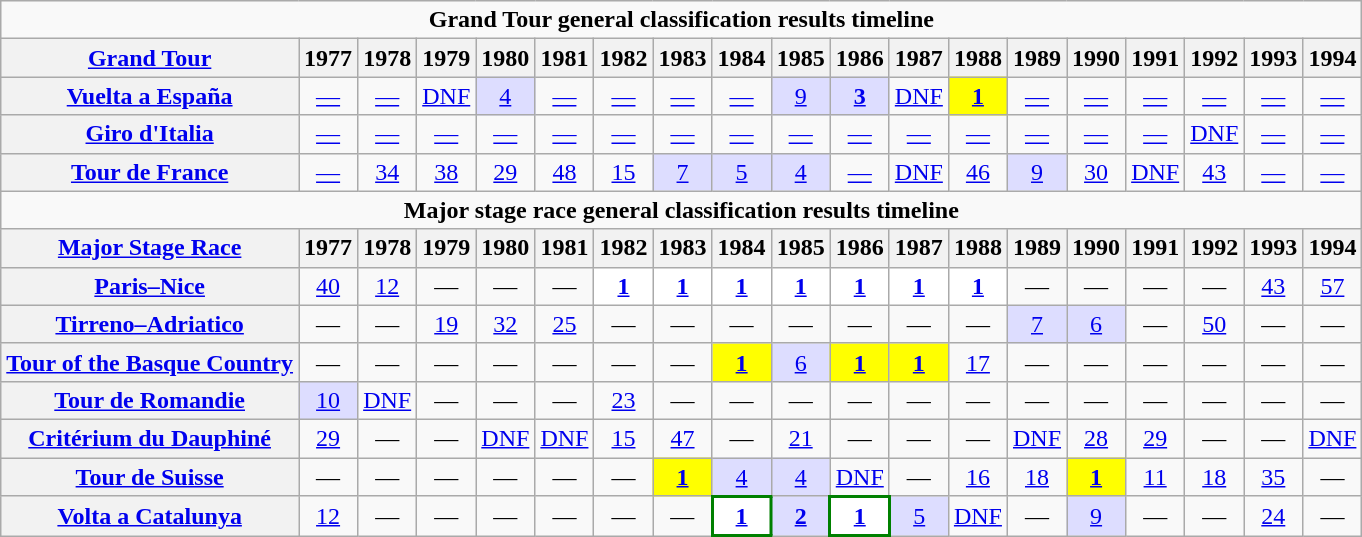<table class="wikitable plainrowheaders">
<tr>
<td colspan=19 align="center"><strong>Grand Tour general classification results timeline</strong></td>
</tr>
<tr>
<th scope="col"><a href='#'>Grand Tour</a></th>
<th scope="col">1977</th>
<th scope="col">1978</th>
<th scope="col">1979</th>
<th scope="col">1980</th>
<th scope="col">1981</th>
<th scope="col">1982</th>
<th scope="col">1983</th>
<th scope="col">1984</th>
<th scope="col">1985</th>
<th scope="col">1986</th>
<th scope="col">1987</th>
<th scope="col">1988</th>
<th scope="col">1989</th>
<th scope="col">1990</th>
<th scope="col">1991</th>
<th scope="col">1992</th>
<th scope="col">1993</th>
<th scope="col">1994</th>
</tr>
<tr style="text-align:center;">
<th scope="row"> <a href='#'>Vuelta a España</a></th>
<td><a href='#'>—</a></td>
<td><a href='#'>—</a></td>
<td><a href='#'>DNF</a></td>
<td style="background:#ddf;"><a href='#'>4</a></td>
<td><a href='#'>—</a></td>
<td><a href='#'>—</a></td>
<td><a href='#'>—</a></td>
<td><a href='#'>—</a></td>
<td style="background:#ddf;".><a href='#'>9</a></td>
<td style="background:#ddf;"><a href='#'><strong>3</strong></a></td>
<td><a href='#'>DNF</a></td>
<td style="background:yellow;"><a href='#'><strong>1</strong></a></td>
<td><a href='#'>—</a></td>
<td><a href='#'>—</a></td>
<td><a href='#'>—</a></td>
<td><a href='#'>—</a></td>
<td><a href='#'>—</a></td>
<td><a href='#'>—</a></td>
</tr>
<tr style="text-align:center;">
<th scope="row"> <a href='#'>Giro d'Italia</a></th>
<td><a href='#'>—</a></td>
<td><a href='#'>—</a></td>
<td><a href='#'>—</a></td>
<td><a href='#'>—</a></td>
<td><a href='#'>—</a></td>
<td><a href='#'>—</a></td>
<td><a href='#'>—</a></td>
<td><a href='#'>—</a></td>
<td><a href='#'>—</a></td>
<td><a href='#'>—</a></td>
<td><a href='#'>—</a></td>
<td><a href='#'>—</a></td>
<td><a href='#'>—</a></td>
<td><a href='#'>—</a></td>
<td><a href='#'>—</a></td>
<td><a href='#'>DNF</a></td>
<td><a href='#'>—</a></td>
<td><a href='#'>—</a></td>
</tr>
<tr style="text-align:center;">
<th scope="row"> <a href='#'>Tour de France</a></th>
<td><a href='#'>—</a></td>
<td><a href='#'>34</a></td>
<td><a href='#'>38</a></td>
<td><a href='#'>29</a></td>
<td><a href='#'>48</a></td>
<td><a href='#'>15</a></td>
<td style="background:#ddf;"><a href='#'>7</a></td>
<td style="background:#ddf;"><a href='#'>5</a></td>
<td style="background:#ddf;"><a href='#'>4</a></td>
<td><a href='#'>—</a></td>
<td><a href='#'>DNF</a></td>
<td><a href='#'>46</a></td>
<td style="background:#ddf;".><a href='#'>9</a></td>
<td><a href='#'>30</a></td>
<td><a href='#'>DNF</a></td>
<td><a href='#'>43</a></td>
<td><a href='#'>—</a></td>
<td><a href='#'>—</a></td>
</tr>
<tr>
<td colspan=19 align="center"><strong>Major stage race general classification results timeline</strong></td>
</tr>
<tr>
<th scope="col"><a href='#'>Major Stage Race</a></th>
<th scope="col">1977</th>
<th scope="col">1978</th>
<th scope="col">1979</th>
<th scope="col">1980</th>
<th scope="col">1981</th>
<th scope="col">1982</th>
<th scope="col">1983</th>
<th scope="col">1984</th>
<th scope="col">1985</th>
<th scope="col">1986</th>
<th scope="col">1987</th>
<th scope="col">1988</th>
<th scope="col">1989</th>
<th scope="col">1990</th>
<th scope="col">1991</th>
<th scope="col">1992</th>
<th scope="col">1993</th>
<th scope="col">1994</th>
</tr>
<tr style="text-align:center;">
<th scope="row"> <a href='#'>Paris–Nice</a></th>
<td><a href='#'>40</a></td>
<td><a href='#'>12</a></td>
<td>—</td>
<td>—</td>
<td>—</td>
<td style="background:white;"><a href='#'><strong>1</strong></a></td>
<td style="background:white;"><a href='#'><strong>1</strong></a></td>
<td style="background:white;"><a href='#'><strong>1</strong></a></td>
<td style="background:white;"><a href='#'><strong>1</strong></a></td>
<td style="background:white;"><a href='#'><strong>1</strong></a></td>
<td style="background:white;"><a href='#'><strong>1</strong></a></td>
<td style="background:white;"><a href='#'><strong>1</strong></a></td>
<td>—</td>
<td>—</td>
<td>—</td>
<td>—</td>
<td><a href='#'>43</a></td>
<td><a href='#'>57</a></td>
</tr>
<tr style="text-align:center;">
<th scope="row"> <a href='#'>Tirreno–Adriatico</a></th>
<td>—</td>
<td>—</td>
<td><a href='#'>19</a></td>
<td><a href='#'>32</a></td>
<td><a href='#'>25</a></td>
<td>—</td>
<td>—</td>
<td>—</td>
<td>—</td>
<td>—</td>
<td>—</td>
<td>—</td>
<td style="background:#ddf;"><a href='#'>7</a></td>
<td style="background:#ddf;"><a href='#'>6</a></td>
<td>—</td>
<td><a href='#'>50</a></td>
<td>—</td>
<td>—</td>
</tr>
<tr style="text-align:center;">
<th scope="row"> <a href='#'>Tour of the Basque Country</a></th>
<td>—</td>
<td>—</td>
<td>—</td>
<td>—</td>
<td>—</td>
<td>—</td>
<td>—</td>
<td style="background:yellow;"><a href='#'><strong>1</strong></a></td>
<td style="background:#ddf;"><a href='#'>6</a></td>
<td style="background:yellow;"><a href='#'><strong>1</strong></a></td>
<td style="background:yellow;"><a href='#'><strong>1</strong></a></td>
<td><a href='#'>17</a></td>
<td>—</td>
<td>—</td>
<td>—</td>
<td>—</td>
<td>—</td>
<td>—</td>
</tr>
<tr style="text-align:center;">
<th scope="row"> <a href='#'>Tour de Romandie</a></th>
<td style="background:#ddf;"><a href='#'>10</a></td>
<td><a href='#'>DNF</a></td>
<td>—</td>
<td>—</td>
<td>—</td>
<td><a href='#'>23</a></td>
<td>—</td>
<td>—</td>
<td>—</td>
<td>—</td>
<td>—</td>
<td>—</td>
<td>—</td>
<td>—</td>
<td>—</td>
<td>—</td>
<td>—</td>
<td>—</td>
</tr>
<tr style="text-align:center;">
<th scope="row"> <a href='#'>Critérium du Dauphiné</a></th>
<td><a href='#'>29</a></td>
<td>—</td>
<td>—</td>
<td><a href='#'>DNF</a></td>
<td><a href='#'>DNF</a></td>
<td><a href='#'>15</a></td>
<td><a href='#'>47</a></td>
<td>—</td>
<td><a href='#'>21</a></td>
<td>—</td>
<td>—</td>
<td>—</td>
<td><a href='#'>DNF</a></td>
<td><a href='#'>28</a></td>
<td><a href='#'>29</a></td>
<td>—</td>
<td>—</td>
<td><a href='#'>DNF</a></td>
</tr>
<tr style="text-align:center;">
<th scope="row"> <a href='#'>Tour de Suisse</a></th>
<td>—</td>
<td>—</td>
<td>—</td>
<td>—</td>
<td>—</td>
<td>—</td>
<td style="background:yellow;"><a href='#'><strong>1</strong></a></td>
<td style="background:#ddf;"><a href='#'>4</a></td>
<td style="background:#ddf;"><a href='#'>4</a></td>
<td><a href='#'>DNF</a></td>
<td>—</td>
<td><a href='#'>16</a></td>
<td><a href='#'>18</a></td>
<td style="background:yellow;"><a href='#'><strong>1</strong></a></td>
<td><a href='#'>11</a></td>
<td><a href='#'>18</a></td>
<td><a href='#'>35</a></td>
<td>—</td>
</tr>
<tr style="text-align:center;">
<th scope="row"> <a href='#'>Volta a Catalunya</a></th>
<td><a href='#'>12</a></td>
<td>—</td>
<td>—</td>
<td>—</td>
<td>—</td>
<td>—</td>
<td>—</td>
<td style="background:white; border:2px solid green;"><a href='#'><strong>1</strong></a></td>
<td style="background:#ddf;"><a href='#'><strong>2</strong></a></td>
<td style="background:white; border:2px solid green;"><a href='#'><strong>1</strong></a></td>
<td style="background:#ddf;"><a href='#'>5</a></td>
<td><a href='#'>DNF</a></td>
<td>—</td>
<td style="background:#ddf;"><a href='#'>9</a></td>
<td>—</td>
<td>—</td>
<td><a href='#'>24</a></td>
<td>—</td>
</tr>
</table>
